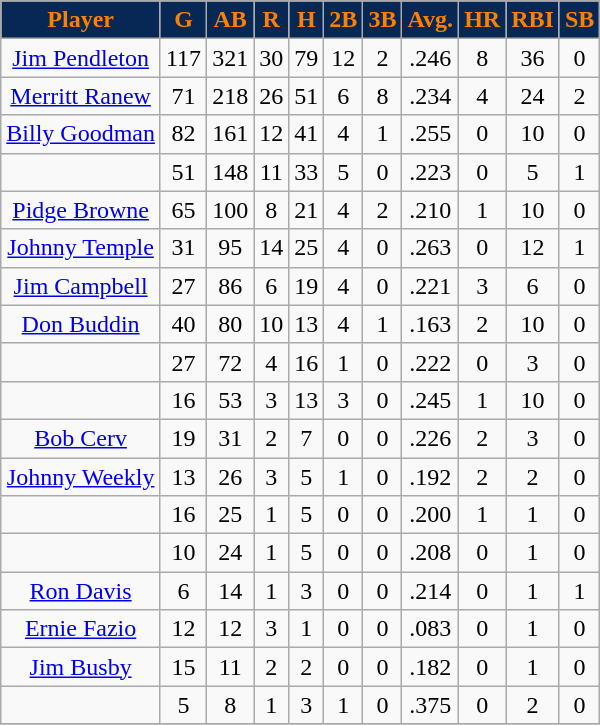<table class="wikitable sortable">
<tr>
<th style="background:#072854; color:#FF7F00">Player</th>
<th style="background:#072854; color:#FF7F00">G</th>
<th style="background:#072854; color:#FF7F00">AB</th>
<th style="background:#072854; color:#FF7F00">R</th>
<th style="background:#072854; color:#FF7F00">H</th>
<th style="background:#072854; color:#FF7F00">2B</th>
<th style="background:#072854; color:#FF7F00">3B</th>
<th style="background:#072854; color:#FF7F00">Avg.</th>
<th style="background:#072854; color:#FF7F00">HR</th>
<th style="background:#072854; color:#FF7F00">RBI</th>
<th style="background:#072854; color:#FF7F00">SB</th>
</tr>
<tr align="center">
<td><a href='#'>Jim Pendleton</a></td>
<td>117</td>
<td>321</td>
<td>30</td>
<td>79</td>
<td>12</td>
<td>2</td>
<td>.246</td>
<td>8</td>
<td>36</td>
<td>0</td>
</tr>
<tr align=center>
<td><a href='#'>Merritt Ranew</a></td>
<td>71</td>
<td>218</td>
<td>26</td>
<td>51</td>
<td>6</td>
<td>8</td>
<td>.234</td>
<td>4</td>
<td>24</td>
<td>2</td>
</tr>
<tr align=center>
<td><a href='#'>Billy Goodman</a></td>
<td>82</td>
<td>161</td>
<td>12</td>
<td>41</td>
<td>4</td>
<td>1</td>
<td>.255</td>
<td>0</td>
<td>10</td>
<td>0</td>
</tr>
<tr align=center>
<td></td>
<td>51</td>
<td>148</td>
<td>11</td>
<td>33</td>
<td>5</td>
<td>0</td>
<td>.223</td>
<td>0</td>
<td>5</td>
<td>1</td>
</tr>
<tr align="center">
<td><a href='#'>Pidge Browne</a></td>
<td>65</td>
<td>100</td>
<td>8</td>
<td>21</td>
<td>4</td>
<td>2</td>
<td>.210</td>
<td>1</td>
<td>10</td>
<td>0</td>
</tr>
<tr align=center>
<td><a href='#'>Johnny Temple</a></td>
<td>31</td>
<td>95</td>
<td>14</td>
<td>25</td>
<td>4</td>
<td>0</td>
<td>.263</td>
<td>0</td>
<td>12</td>
<td>1</td>
</tr>
<tr align=center>
<td><a href='#'>Jim Campbell</a></td>
<td>27</td>
<td>86</td>
<td>6</td>
<td>19</td>
<td>4</td>
<td>0</td>
<td>.221</td>
<td>3</td>
<td>6</td>
<td>0</td>
</tr>
<tr align=center>
<td><a href='#'>Don Buddin</a></td>
<td>40</td>
<td>80</td>
<td>10</td>
<td>13</td>
<td>4</td>
<td>1</td>
<td>.163</td>
<td>2</td>
<td>10</td>
<td>0</td>
</tr>
<tr align=center>
<td></td>
<td>27</td>
<td>72</td>
<td>4</td>
<td>16</td>
<td>1</td>
<td>0</td>
<td>.222</td>
<td>0</td>
<td>3</td>
<td>0</td>
</tr>
<tr align="center">
<td></td>
<td>16</td>
<td>53</td>
<td>3</td>
<td>13</td>
<td>3</td>
<td>0</td>
<td>.245</td>
<td>1</td>
<td>10</td>
<td>0</td>
</tr>
<tr align="center">
<td><a href='#'>Bob Cerv</a></td>
<td>19</td>
<td>31</td>
<td>2</td>
<td>7</td>
<td>0</td>
<td>0</td>
<td>.226</td>
<td>2</td>
<td>3</td>
<td>0</td>
</tr>
<tr align=center>
<td><a href='#'>Johnny Weekly</a></td>
<td>13</td>
<td>26</td>
<td>3</td>
<td>5</td>
<td>1</td>
<td>0</td>
<td>.192</td>
<td>2</td>
<td>2</td>
<td>0</td>
</tr>
<tr align=center>
<td></td>
<td>16</td>
<td>25</td>
<td>1</td>
<td>5</td>
<td>0</td>
<td>0</td>
<td>.200</td>
<td>1</td>
<td>1</td>
<td>0</td>
</tr>
<tr align="center">
<td></td>
<td>10</td>
<td>24</td>
<td>1</td>
<td>5</td>
<td>0</td>
<td>0</td>
<td>.208</td>
<td>0</td>
<td>1</td>
<td>0</td>
</tr>
<tr align="center">
<td><a href='#'>Ron Davis</a></td>
<td>6</td>
<td>14</td>
<td>1</td>
<td>3</td>
<td>0</td>
<td>0</td>
<td>.214</td>
<td>0</td>
<td>1</td>
<td>1</td>
</tr>
<tr align=center>
<td><a href='#'>Ernie Fazio</a></td>
<td>12</td>
<td>12</td>
<td>3</td>
<td>1</td>
<td>0</td>
<td>0</td>
<td>.083</td>
<td>0</td>
<td>1</td>
<td>0</td>
</tr>
<tr align=center>
<td><a href='#'>Jim Busby</a></td>
<td>15</td>
<td>11</td>
<td>2</td>
<td>2</td>
<td>0</td>
<td>0</td>
<td>.182</td>
<td>0</td>
<td>1</td>
<td>0</td>
</tr>
<tr align=center>
<td></td>
<td>5</td>
<td>8</td>
<td>1</td>
<td>3</td>
<td>1</td>
<td>0</td>
<td>.375</td>
<td>0</td>
<td>2</td>
<td>0</td>
</tr>
<tr align="center">
</tr>
</table>
